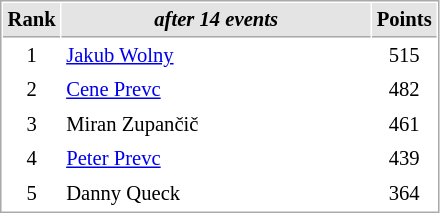<table cellspacing="1" cellpadding="3" style="border:1px solid #AAAAAA;font-size:86%">
<tr bgcolor="#E4E4E4">
<th style="border-bottom:1px solid #AAAAAA" width=10>Rank</th>
<th style="border-bottom:1px solid #AAAAAA" width=200><em>after 14 events</em></th>
<th style="border-bottom:1px solid #AAAAAA" width=20>Points</th>
</tr>
<tr>
<td align=center>1</td>
<td> <a href='#'>Jakub Wolny</a></td>
<td align=center>515</td>
</tr>
<tr>
<td align=center>2</td>
<td> <a href='#'>Cene Prevc</a></td>
<td align=center>482</td>
</tr>
<tr>
<td align=center>3</td>
<td> Miran Zupančič</td>
<td align=center>461</td>
</tr>
<tr>
<td align=center>4</td>
<td> <a href='#'>Peter Prevc</a></td>
<td align=center>439</td>
</tr>
<tr>
<td align=center>5</td>
<td> Danny Queck</td>
<td align=center>364</td>
</tr>
</table>
